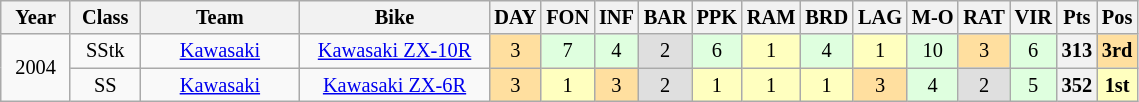<table class="wikitable" style="font-size: 85%; text-align: center">
<tr valign="top">
<th valign="middle" style="width: 40px;">Year</th>
<th valign="middle" style="width: 40px;">Class</th>
<th valign="middle" style="width: 100px;">Team</th>
<th valign="middle" style="width: 120px;">Bike</th>
<th>DAY<br></th>
<th>FON<br></th>
<th>INF<br></th>
<th>BAR<br></th>
<th>PPK<br></th>
<th>RAM<br></th>
<th>BRD<br></th>
<th>LAG<br></th>
<th>M-O<br></th>
<th>RAT<br></th>
<th>VIR<br></th>
<th valign="middle">Pts</th>
<th valign="middle">Pos</th>
</tr>
<tr>
<td rowspan=2>2004</td>
<td>SStk</td>
<td><a href='#'>Kawasaki</a></td>
<td><a href='#'>Kawasaki ZX-10R</a></td>
<td style="background:#ffdf9f;">3</td>
<td style="background:#dfffdf;">7</td>
<td style="background:#dfffdf;">4</td>
<td style="background:#dfdfdf;">2</td>
<td style="background:#dfffdf;">6</td>
<td style="background:#ffffbf;">1</td>
<td style="background:#dfffdf;">4</td>
<td style="background:#ffffbf;">1</td>
<td style="background:#dfffdf;">10</td>
<td style="background:#ffdf9f;">3</td>
<td style="background:#dfffdf;">6</td>
<th>313</th>
<td style="background:#ffdf9f;"><strong>3rd</strong></td>
</tr>
<tr>
<td>SS</td>
<td><a href='#'>Kawasaki</a></td>
<td><a href='#'>Kawasaki ZX-6R</a></td>
<td style="background:#ffdf9f;">3</td>
<td style="background:#ffffbf;">1</td>
<td style="background:#ffdf9f;">3</td>
<td style="background:#dfdfdf;">2</td>
<td style="background:#ffffbf;">1</td>
<td style="background:#ffffbf;">1</td>
<td style="background:#ffffbf;">1</td>
<td style="background:#ffdf9f;">3</td>
<td style="background:#dfffdf;">4</td>
<td style="background:#dfdfdf;">2</td>
<td style="background:#dfffdf;">5</td>
<th>352</th>
<td style="background:#ffffbf;"><strong>1st</strong></td>
</tr>
</table>
